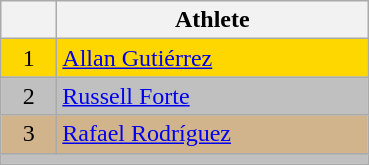<table class="wikitable">
<tr>
<th width="30"></th>
<th width="200">Athlete</th>
</tr>
<tr bgcolor="gold">
<td align="center">1</td>
<td> <a href='#'>Allan Gutiérrez</a></td>
</tr>
<tr bgcolor="silver">
<td align="center">2</td>
<td> <a href='#'>Russell Forte</a></td>
</tr>
<tr bgcolor="D2B48C">
<td align="center">3</td>
<td> <a href='#'>Rafael Rodríguez</a></td>
</tr>
<tr bgcolor="C0C0C0">
<td colspan=2></td>
</tr>
</table>
